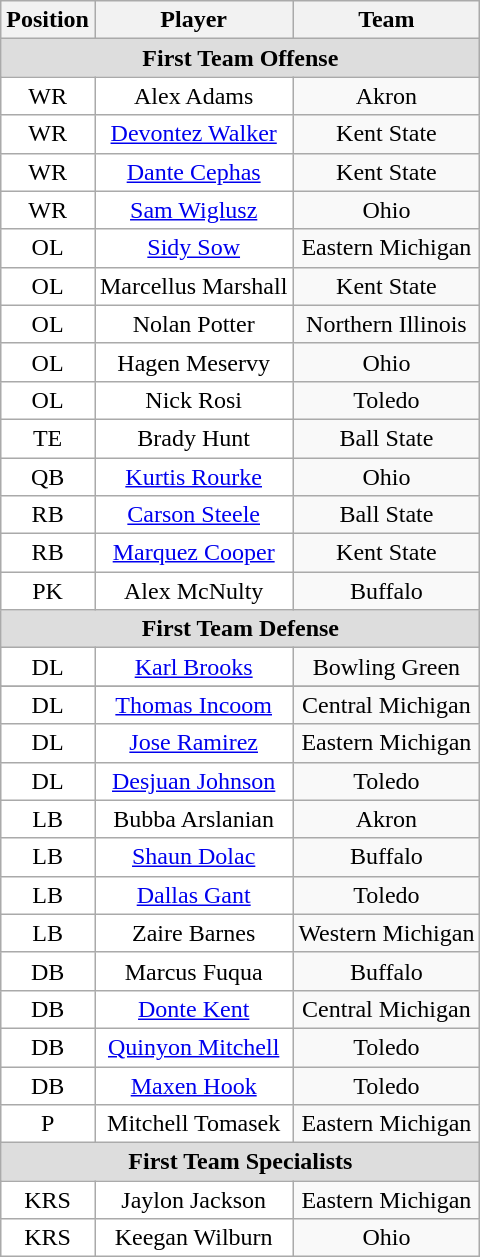<table class="wikitable" border="0">
<tr>
<th>Position</th>
<th>Player</th>
<th>Team</th>
</tr>
<tr>
<td colspan="3" style="text-align:center; background:#ddd;"><strong>First Team Offense </strong></td>
</tr>
<tr style="text-align:center;">
<td style="background:white">WR</td>
<td style="background:white">Alex Adams</td>
<td style=>Akron</td>
</tr>
<tr style="text-align:center;">
<td style="background:white">WR</td>
<td style="background:white"><a href='#'>Devontez Walker</a></td>
<td style=>Kent State</td>
</tr>
<tr style="text-align:center;">
<td style="background:white">WR</td>
<td style="background:white"><a href='#'>Dante Cephas</a></td>
<td style=>Kent State</td>
</tr>
<tr style="text-align:center;">
<td style="background:white">WR</td>
<td style="background:white"><a href='#'>Sam Wiglusz</a></td>
<td style=>Ohio</td>
</tr>
<tr style="text-align:center;">
<td style="background:white">OL</td>
<td style="background:white"><a href='#'>Sidy Sow</a></td>
<td style=>Eastern Michigan</td>
</tr>
<tr style="text-align:center;">
<td style="background:white">OL</td>
<td style="background:white">Marcellus Marshall</td>
<td style=>Kent State</td>
</tr>
<tr style="text-align:center;">
<td style="background:white">OL</td>
<td style="background:white">Nolan Potter</td>
<td style=>Northern Illinois</td>
</tr>
<tr style="text-align:center;">
<td style="background:white">OL</td>
<td style="background:white">Hagen Meservy</td>
<td style=>Ohio</td>
</tr>
<tr style="text-align:center;">
<td style="background:white">OL</td>
<td style="background:white">Nick Rosi</td>
<td style=>Toledo</td>
</tr>
<tr style="text-align:center;">
<td style="background:white">TE</td>
<td style="background:white">Brady Hunt</td>
<td style=>Ball State</td>
</tr>
<tr style="text-align:center;">
<td style="background:white">QB</td>
<td style="background:white"><a href='#'>Kurtis Rourke</a></td>
<td style=>Ohio</td>
</tr>
<tr style="text-align:center;">
<td style="background:white">RB</td>
<td style="background:white"><a href='#'>Carson Steele</a></td>
<td style=>Ball State</td>
</tr>
<tr style="text-align:center;">
<td style="background:white">RB</td>
<td style="background:white"><a href='#'>Marquez Cooper</a></td>
<td style=>Kent State</td>
</tr>
<tr style="text-align:center;">
<td style="background:white">PK</td>
<td style="background:white">Alex McNulty</td>
<td style=>Buffalo</td>
</tr>
<tr>
<td colspan="3" style="text-align:center; background:#ddd;"><strong>First Team Defense</strong></td>
</tr>
<tr style="text-align:center;">
<td style="background:white">DL</td>
<td style="background:white"><a href='#'>Karl Brooks</a></td>
<td style=>Bowling Green</td>
</tr>
<tr>
</tr>
<tr style="text-align:center;">
<td style="background:white">DL</td>
<td style="background:white"><a href='#'>Thomas Incoom</a></td>
<td style=>Central Michigan</td>
</tr>
<tr style="text-align:center;">
<td style="background:white">DL</td>
<td style="background:white"><a href='#'>Jose Ramirez</a></td>
<td style=>Eastern Michigan</td>
</tr>
<tr style="text-align:center;">
<td style="background:white">DL</td>
<td style="background:white"><a href='#'>Desjuan Johnson</a></td>
<td style=>Toledo</td>
</tr>
<tr style="text-align:center;">
<td style="background:white">LB</td>
<td style="background:white">Bubba Arslanian</td>
<td style=>Akron</td>
</tr>
<tr style="text-align:center;">
<td style="background:white">LB</td>
<td style="background:white"><a href='#'>Shaun Dolac</a></td>
<td style=>Buffalo</td>
</tr>
<tr style="text-align:center;">
<td style="background:white">LB</td>
<td style="background:white"><a href='#'>Dallas Gant</a></td>
<td style=>Toledo</td>
</tr>
<tr style="text-align:center;">
<td style="background:white">LB</td>
<td style="background:white">Zaire Barnes</td>
<td style=>Western Michigan</td>
</tr>
<tr style="text-align:center;">
<td style="background:white">DB</td>
<td style="background:white">Marcus Fuqua</td>
<td style=>Buffalo</td>
</tr>
<tr style="text-align:center;">
<td style="background:white">DB</td>
<td style="background:white"><a href='#'>Donte Kent</a></td>
<td style=>Central Michigan</td>
</tr>
<tr style="text-align:center;">
<td style="background:white">DB</td>
<td style="background:white"><a href='#'>Quinyon Mitchell</a></td>
<td style=>Toledo</td>
</tr>
<tr style="text-align:center;">
<td style="background:white">DB</td>
<td style="background:white"><a href='#'>Maxen Hook</a></td>
<td style=>Toledo</td>
</tr>
<tr style="text-align:center;">
<td style="background:white">P</td>
<td style="background:white">Mitchell Tomasek</td>
<td style=>Eastern Michigan</td>
</tr>
<tr>
<td colspan="3" style="text-align:center; background:#ddd;"><strong>First Team Specialists</strong></td>
</tr>
<tr style="text-align:center;">
<td style="background:white">KRS</td>
<td style="background:white">Jaylon Jackson</td>
<td style=>Eastern Michigan</td>
</tr>
<tr style="text-align:center;">
<td style="background:white">KRS</td>
<td style="background:white">Keegan Wilburn</td>
<td style=>Ohio</td>
</tr>
</table>
